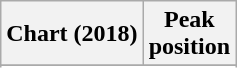<table class="wikitable sortable plainrowheaders" style="text-align:center">
<tr>
<th scope="col">Chart (2018)</th>
<th scope="col">Peak<br>position</th>
</tr>
<tr>
</tr>
<tr>
</tr>
<tr>
</tr>
</table>
